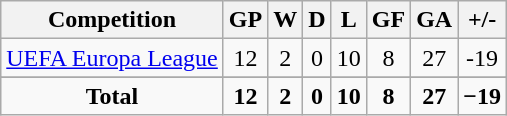<table class="wikitable" style="text-align:center">
<tr>
<th>Competition</th>
<th>GP</th>
<th>W</th>
<th>D</th>
<th>L</th>
<th>GF</th>
<th>GA</th>
<th>+/-</th>
</tr>
<tr>
<td><a href='#'>UEFA Europa League</a></td>
<td>12</td>
<td>2</td>
<td>0</td>
<td>10</td>
<td>8</td>
<td>27</td>
<td>-19</td>
</tr>
<tr>
</tr>
<tr class="unsortable">
<td><strong>Total</strong></td>
<td><strong>12</strong></td>
<td><strong>2</strong></td>
<td><strong>0</strong></td>
<td><strong>10</strong></td>
<td><strong>8</strong></td>
<td><strong>27</strong></td>
<td><strong>−19</strong></td>
</tr>
</table>
